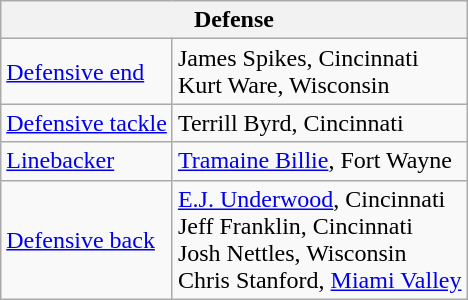<table class="wikitable">
<tr>
<th colspan="2">Defense</th>
</tr>
<tr>
<td><a href='#'>Defensive end</a></td>
<td>James Spikes, Cincinnati<br>Kurt Ware, Wisconsin</td>
</tr>
<tr>
<td><a href='#'>Defensive tackle</a></td>
<td>Terrill Byrd, Cincinnati</td>
</tr>
<tr>
<td><a href='#'>Linebacker</a></td>
<td><a href='#'>Tramaine Billie</a>, Fort Wayne</td>
</tr>
<tr>
<td><a href='#'>Defensive back</a></td>
<td><a href='#'>E.J. Underwood</a>, Cincinnati<br>Jeff Franklin, Cincinnati<br> Josh Nettles, Wisconsin<br>Chris Stanford, <a href='#'>Miami Valley</a></td>
</tr>
</table>
